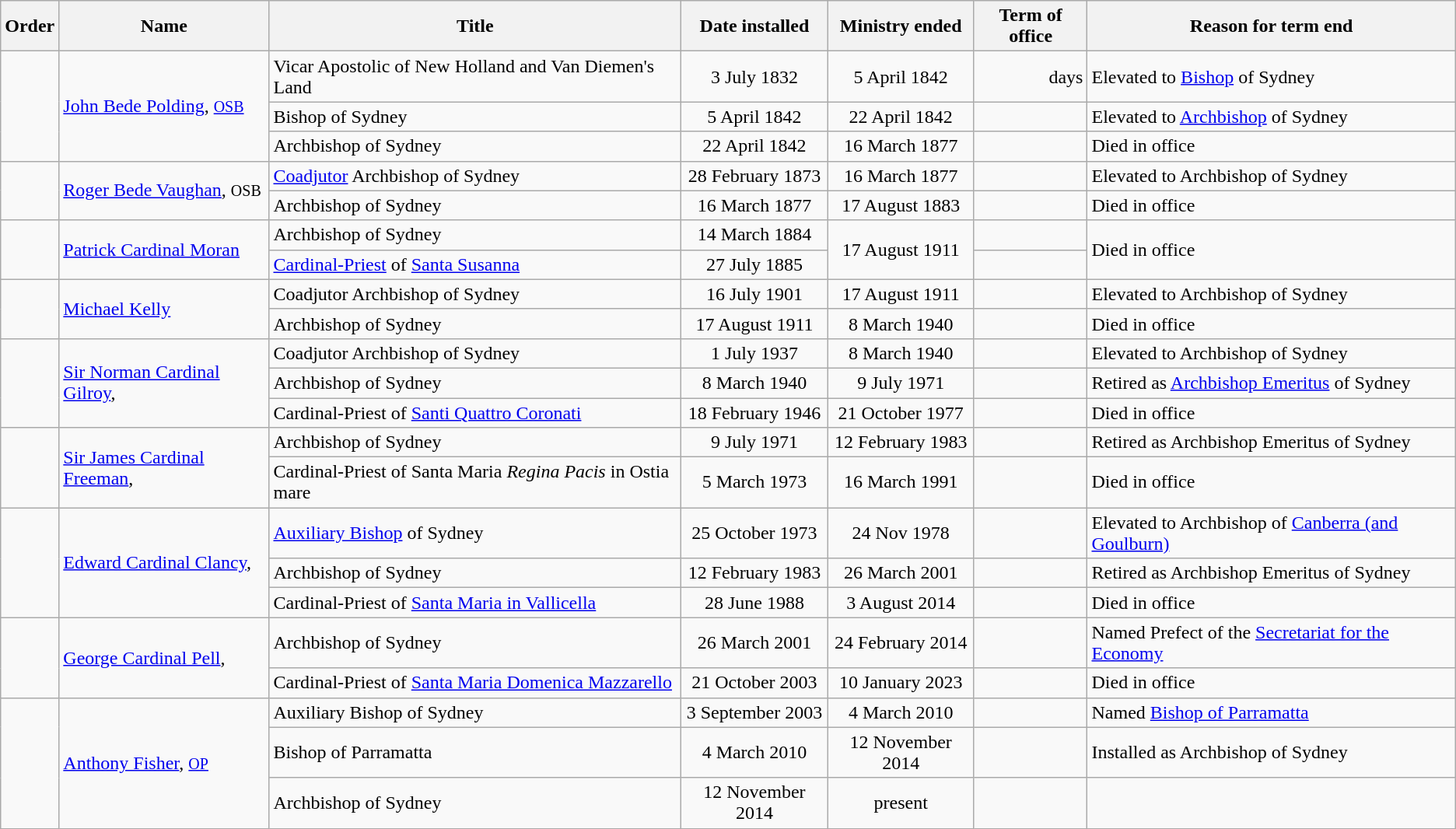<table class="wikitable">
<tr>
<th>Order</th>
<th>Name</th>
<th>Title</th>
<th>Date installed</th>
<th>Ministry ended</th>
<th>Term of office</th>
<th>Reason for term end</th>
</tr>
<tr>
<td rowspan="3" style="text-align:center;"></td>
<td rowspan="3"><a href='#'>John Bede Polding</a>, <small><a href='#'>OSB</a></small></td>
<td>Vicar Apostolic of New Holland and Van Diemen's Land</td>
<td style="text-align:center;">3 July 1832</td>
<td style="text-align:center;">5 April 1842</td>
<td align="right"> days</td>
<td>Elevated to <a href='#'>Bishop</a> of Sydney</td>
</tr>
<tr>
<td>Bishop of Sydney</td>
<td style="text-align:center;">5 April 1842</td>
<td style="text-align:center;">22 April 1842</td>
<td align="right"></td>
<td>Elevated to <a href='#'>Archbishop</a> of Sydney</td>
</tr>
<tr>
<td>Archbishop of Sydney</td>
<td style="text-align:center;">22 April 1842</td>
<td style="text-align:center;">16 March 1877</td>
<td align="right"></td>
<td>Died in office</td>
</tr>
<tr>
<td rowspan="2" style="text-align:center;"></td>
<td rowspan="2"><a href='#'>Roger Bede Vaughan</a>, <small>OSB</small></td>
<td><a href='#'>Coadjutor</a> Archbishop of Sydney</td>
<td style="text-align:center;">28 February 1873</td>
<td style="text-align:center;">16 March 1877</td>
<td align="right"></td>
<td>Elevated to Archbishop of Sydney</td>
</tr>
<tr>
<td>Archbishop of Sydney</td>
<td style="text-align:center;">16 March 1877</td>
<td style="text-align:center;">17 August 1883</td>
<td align="right"></td>
<td>Died in office</td>
</tr>
<tr>
<td rowspan="2" style="text-align:center;"></td>
<td rowspan="2"><a href='#'>Patrick Cardinal Moran</a></td>
<td>Archbishop of Sydney</td>
<td style="text-align:center;">14 March 1884</td>
<td rowspan="2" style="text-align:center;">17 August 1911</td>
<td align="right"></td>
<td rowspan="2">Died in office</td>
</tr>
<tr>
<td><a href='#'>Cardinal-Priest</a> of <a href='#'>Santa Susanna</a></td>
<td style="text-align:center;">27 July 1885</td>
<td align="right"></td>
</tr>
<tr>
<td rowspan="2" style="text-align:center;"></td>
<td rowspan="2"><a href='#'>Michael Kelly</a></td>
<td>Coadjutor Archbishop of Sydney</td>
<td style="text-align:center;">16 July 1901</td>
<td style="text-align:center;">17 August 1911</td>
<td align="right"></td>
<td>Elevated to Archbishop of Sydney</td>
</tr>
<tr>
<td>Archbishop of Sydney</td>
<td style="text-align:center;">17 August 1911</td>
<td style="text-align:center;">8 March 1940</td>
<td align="right"></td>
<td>Died in office</td>
</tr>
<tr>
<td rowspan="3" style="text-align:center;"></td>
<td rowspan="3"><a href='#'>Sir Norman Cardinal Gilroy</a>, </td>
<td>Coadjutor Archbishop of Sydney</td>
<td style="text-align:center;">1 July 1937</td>
<td style="text-align:center;">8 March 1940</td>
<td align="right"></td>
<td>Elevated to Archbishop of Sydney</td>
</tr>
<tr>
<td>Archbishop of Sydney</td>
<td style="text-align:center;">8 March 1940</td>
<td style="text-align:center;">9 July 1971</td>
<td align="right"></td>
<td>Retired as <a href='#'>Archbishop Emeritus</a> of Sydney</td>
</tr>
<tr>
<td>Cardinal-Priest of <a href='#'>Santi Quattro Coronati</a></td>
<td style="text-align:center;">18 February 1946</td>
<td style="text-align:center;">21 October 1977</td>
<td align="right"></td>
<td>Died in office</td>
</tr>
<tr>
<td rowspan="2" style="text-align:center;"></td>
<td rowspan="2"><a href='#'>Sir James Cardinal Freeman</a>, </td>
<td>Archbishop of Sydney</td>
<td style="text-align:center;">9 July 1971</td>
<td style="text-align:center;">12 February 1983</td>
<td align="right"></td>
<td>Retired as Archbishop Emeritus of Sydney</td>
</tr>
<tr>
<td>Cardinal-Priest of Santa Maria <em>Regina Pacis</em> in Ostia mare</td>
<td style="text-align:center;">5 March 1973</td>
<td style="text-align:center;">16 March 1991</td>
<td align="right"></td>
<td>Died in office</td>
</tr>
<tr>
<td rowspan="3" style="text-align:center;"></td>
<td rowspan="3"><a href='#'>Edward Cardinal Clancy</a>, </td>
<td><a href='#'>Auxiliary Bishop</a> of Sydney</td>
<td style="text-align:center;">25 October 1973</td>
<td style="text-align:center;">24 Nov 1978</td>
<td align="right"></td>
<td>Elevated to Archbishop of <a href='#'>Canberra (and Goulburn)</a></td>
</tr>
<tr>
<td>Archbishop of Sydney</td>
<td style="text-align:center;">12 February 1983</td>
<td style="text-align:center;">26 March 2001</td>
<td align="right"></td>
<td>Retired as Archbishop Emeritus of Sydney</td>
</tr>
<tr>
<td>Cardinal-Priest of <a href='#'>Santa Maria in Vallicella</a></td>
<td style="text-align:center;">28 June 1988</td>
<td style="text-align:center;">3 August 2014</td>
<td style="text-align:right;"></td>
<td>Died in office</td>
</tr>
<tr>
<td rowspan="2" style="text-align:center;"></td>
<td rowspan="2"><a href='#'>George Cardinal Pell</a>, </td>
<td>Archbishop of Sydney</td>
<td style="text-align:center;">26 March 2001</td>
<td style="text-align:center;">24 February 2014</td>
<td align="right"></td>
<td>Named Prefect of the <a href='#'>Secretariat for the Economy</a></td>
</tr>
<tr>
<td>Cardinal-Priest of <a href='#'>Santa Maria Domenica Mazzarello</a></td>
<td style="text-align:center;">21 October 2003</td>
<td style="text-align:center;">10 January 2023</td>
<td align="right"></td>
<td>Died in office</td>
</tr>
<tr>
<td rowspan="3" style="text-align:center;"></td>
<td rowspan="3"><a href='#'>Anthony Fisher</a>, <small><a href='#'>OP</a></small></td>
<td>Auxiliary Bishop of Sydney</td>
<td style="text-align:center;">3 September 2003</td>
<td style="text-align:center;">4 March 2010</td>
<td align="right"></td>
<td>Named <a href='#'>Bishop of Parramatta</a></td>
</tr>
<tr>
<td>Bishop of Parramatta</td>
<td style="text-align:center;">4 March 2010</td>
<td style="text-align:center;">12 November 2014</td>
<td align="right"></td>
<td>Installed as Archbishop of Sydney</td>
</tr>
<tr>
<td>Archbishop of Sydney</td>
<td style="text-align:center;">12 November 2014</td>
<td style="text-align:center;">present</td>
<td align="right"></td>
<td></td>
</tr>
</table>
